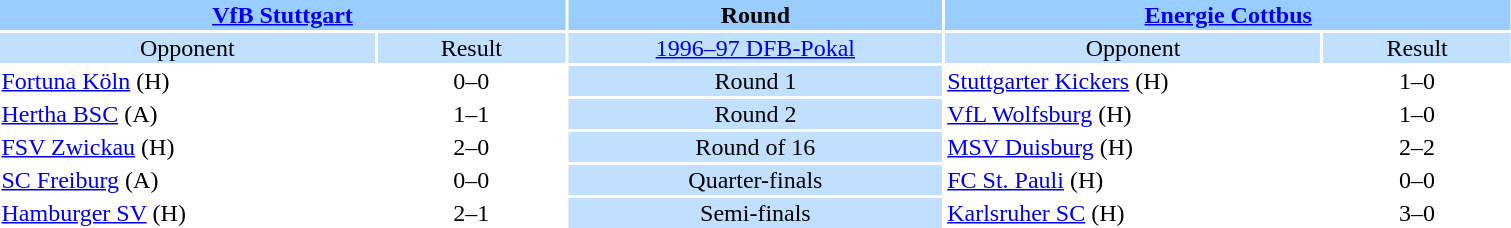<table style="width:80%; text-align:center;">
<tr style="vertical-align:top; background:#99CCFF;">
<th colspan="2"><a href='#'>VfB Stuttgart</a></th>
<th style="width:20%">Round</th>
<th colspan="2"><a href='#'>Energie Cottbus</a></th>
</tr>
<tr style="vertical-align:top; background:#C1E0FF;">
<td style="width:20%">Opponent</td>
<td style="width:10%">Result</td>
<td><a href='#'>1996–97 DFB-Pokal</a></td>
<td style="width:20%">Opponent</td>
<td style="width:10%">Result</td>
</tr>
<tr>
<td align="left"><a href='#'>Fortuna Köln</a> (H)</td>
<td>0–0  </td>
<td style="background:#C1E0FF;">Round 1</td>
<td align="left"><a href='#'>Stuttgarter Kickers</a> (H)</td>
<td>1–0 </td>
</tr>
<tr>
<td align="left"><a href='#'>Hertha BSC</a> (A)</td>
<td>1–1  </td>
<td style="background:#C1E0FF;">Round 2</td>
<td align="left"><a href='#'>VfL Wolfsburg</a> (H)</td>
<td>1–0</td>
</tr>
<tr>
<td align="left"><a href='#'>FSV Zwickau</a> (H)</td>
<td>2–0</td>
<td style="background:#C1E0FF;">Round of 16</td>
<td align="left"><a href='#'>MSV Duisburg</a> (H)</td>
<td>2–2  </td>
</tr>
<tr>
<td align="left"><a href='#'>SC Freiburg</a> (A)</td>
<td>0–0  </td>
<td style="background:#C1E0FF;">Quarter-finals</td>
<td align="left"><a href='#'>FC St. Pauli</a> (H)</td>
<td>0–0  </td>
</tr>
<tr>
<td align="left"><a href='#'>Hamburger SV</a> (H)</td>
<td>2–1</td>
<td style="background:#C1E0FF;">Semi-finals</td>
<td align="left"><a href='#'>Karlsruher SC</a> (H)</td>
<td>3–0</td>
</tr>
</table>
